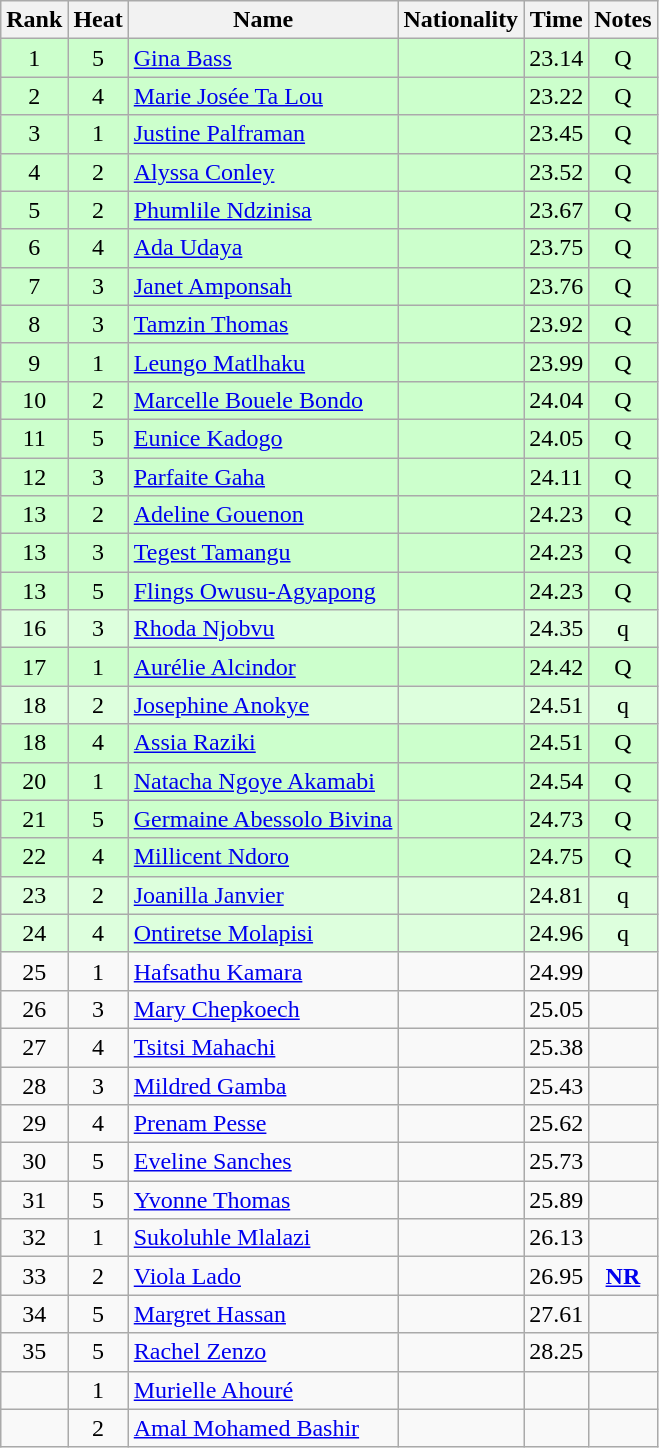<table class="wikitable sortable" style="text-align:center">
<tr>
<th>Rank</th>
<th>Heat</th>
<th>Name</th>
<th>Nationality</th>
<th>Time</th>
<th>Notes</th>
</tr>
<tr bgcolor=ccffcc>
<td>1</td>
<td>5</td>
<td align=left><a href='#'>Gina Bass</a></td>
<td align=left></td>
<td>23.14</td>
<td>Q</td>
</tr>
<tr bgcolor=ccffcc>
<td>2</td>
<td>4</td>
<td align=left><a href='#'>Marie Josée Ta Lou</a></td>
<td align=left></td>
<td>23.22</td>
<td>Q</td>
</tr>
<tr bgcolor=ccffcc>
<td>3</td>
<td>1</td>
<td align=left><a href='#'>Justine Palframan</a></td>
<td align=left></td>
<td>23.45</td>
<td>Q</td>
</tr>
<tr bgcolor=ccffcc>
<td>4</td>
<td>2</td>
<td align=left><a href='#'>Alyssa Conley</a></td>
<td align=left></td>
<td>23.52</td>
<td>Q</td>
</tr>
<tr bgcolor=ccffcc>
<td>5</td>
<td>2</td>
<td align=left><a href='#'>Phumlile Ndzinisa</a></td>
<td align=left></td>
<td>23.67</td>
<td>Q</td>
</tr>
<tr bgcolor=ccffcc>
<td>6</td>
<td>4</td>
<td align=left><a href='#'>Ada Udaya</a></td>
<td align=left></td>
<td>23.75</td>
<td>Q</td>
</tr>
<tr bgcolor=ccffcc>
<td>7</td>
<td>3</td>
<td align=left><a href='#'>Janet Amponsah</a></td>
<td align=left></td>
<td>23.76</td>
<td>Q</td>
</tr>
<tr bgcolor=ccffcc>
<td>8</td>
<td>3</td>
<td align=left><a href='#'>Tamzin Thomas</a></td>
<td align=left></td>
<td>23.92</td>
<td>Q</td>
</tr>
<tr bgcolor=ccffcc>
<td>9</td>
<td>1</td>
<td align=left><a href='#'>Leungo Matlhaku</a></td>
<td align=left></td>
<td>23.99</td>
<td>Q</td>
</tr>
<tr bgcolor=ccffcc>
<td>10</td>
<td>2</td>
<td align=left><a href='#'>Marcelle Bouele Bondo</a></td>
<td align=left></td>
<td>24.04</td>
<td>Q</td>
</tr>
<tr bgcolor=ccffcc>
<td>11</td>
<td>5</td>
<td align=left><a href='#'>Eunice Kadogo</a></td>
<td align=left></td>
<td>24.05</td>
<td>Q</td>
</tr>
<tr bgcolor=ccffcc>
<td>12</td>
<td>3</td>
<td align=left><a href='#'>Parfaite Gaha</a></td>
<td align=left></td>
<td>24.11</td>
<td>Q</td>
</tr>
<tr bgcolor=ccffcc>
<td>13</td>
<td>2</td>
<td align=left><a href='#'>Adeline Gouenon</a></td>
<td align=left></td>
<td>24.23</td>
<td>Q</td>
</tr>
<tr bgcolor=ccffcc>
<td>13</td>
<td>3</td>
<td align=left><a href='#'>Tegest Tamangu</a></td>
<td align=left></td>
<td>24.23</td>
<td>Q</td>
</tr>
<tr bgcolor=ccffcc>
<td>13</td>
<td>5</td>
<td align=left><a href='#'>Flings Owusu-Agyapong</a></td>
<td align=left></td>
<td>24.23</td>
<td>Q</td>
</tr>
<tr bgcolor=ddffdd>
<td>16</td>
<td>3</td>
<td align=left><a href='#'>Rhoda Njobvu</a></td>
<td align=left></td>
<td>24.35</td>
<td>q</td>
</tr>
<tr bgcolor=ccffcc>
<td>17</td>
<td>1</td>
<td align=left><a href='#'>Aurélie Alcindor</a></td>
<td align=left></td>
<td>24.42</td>
<td>Q</td>
</tr>
<tr bgcolor=ddffdd>
<td>18</td>
<td>2</td>
<td align=left><a href='#'>Josephine Anokye</a></td>
<td align=left></td>
<td>24.51</td>
<td>q</td>
</tr>
<tr bgcolor=ccffcc>
<td>18</td>
<td>4</td>
<td align=left><a href='#'>Assia Raziki</a></td>
<td align=left></td>
<td>24.51</td>
<td>Q</td>
</tr>
<tr bgcolor=ccffcc>
<td>20</td>
<td>1</td>
<td align=left><a href='#'>Natacha Ngoye Akamabi</a></td>
<td align=left></td>
<td>24.54</td>
<td>Q</td>
</tr>
<tr bgcolor=ccffcc>
<td>21</td>
<td>5</td>
<td align=left><a href='#'>Germaine Abessolo Bivina</a></td>
<td align=left></td>
<td>24.73</td>
<td>Q</td>
</tr>
<tr bgcolor=ccffcc>
<td>22</td>
<td>4</td>
<td align=left><a href='#'>Millicent Ndoro</a></td>
<td align=left></td>
<td>24.75</td>
<td>Q</td>
</tr>
<tr bgcolor=ddffdd>
<td>23</td>
<td>2</td>
<td align=left><a href='#'>Joanilla Janvier</a></td>
<td align=left></td>
<td>24.81</td>
<td>q</td>
</tr>
<tr bgcolor=ddffdd>
<td>24</td>
<td>4</td>
<td align=left><a href='#'>Ontiretse Molapisi</a></td>
<td align=left></td>
<td>24.96</td>
<td>q</td>
</tr>
<tr>
<td>25</td>
<td>1</td>
<td align=left><a href='#'>Hafsathu Kamara</a></td>
<td align=left></td>
<td>24.99</td>
<td></td>
</tr>
<tr>
<td>26</td>
<td>3</td>
<td align=left><a href='#'>Mary Chepkoech</a></td>
<td align=left></td>
<td>25.05</td>
<td></td>
</tr>
<tr>
<td>27</td>
<td>4</td>
<td align=left><a href='#'>Tsitsi Mahachi</a></td>
<td align=left></td>
<td>25.38</td>
<td></td>
</tr>
<tr>
<td>28</td>
<td>3</td>
<td align=left><a href='#'>Mildred Gamba</a></td>
<td align=left></td>
<td>25.43</td>
<td></td>
</tr>
<tr>
<td>29</td>
<td>4</td>
<td align=left><a href='#'>Prenam Pesse</a></td>
<td align=left></td>
<td>25.62</td>
<td></td>
</tr>
<tr>
<td>30</td>
<td>5</td>
<td align=left><a href='#'>Eveline Sanches</a></td>
<td align=left></td>
<td>25.73</td>
<td></td>
</tr>
<tr>
<td>31</td>
<td>5</td>
<td align=left><a href='#'>Yvonne Thomas</a></td>
<td align=left></td>
<td>25.89</td>
<td></td>
</tr>
<tr>
<td>32</td>
<td>1</td>
<td align=left><a href='#'>Sukoluhle Mlalazi</a></td>
<td align=left></td>
<td>26.13</td>
<td></td>
</tr>
<tr>
<td>33</td>
<td>2</td>
<td align=left><a href='#'>Viola Lado</a></td>
<td align=left></td>
<td>26.95</td>
<td><strong><a href='#'>NR</a></strong></td>
</tr>
<tr>
<td>34</td>
<td>5</td>
<td align=left><a href='#'>Margret Hassan</a></td>
<td align=left></td>
<td>27.61</td>
<td></td>
</tr>
<tr>
<td>35</td>
<td>5</td>
<td align=left><a href='#'>Rachel Zenzo</a></td>
<td align=left></td>
<td>28.25</td>
<td></td>
</tr>
<tr>
<td></td>
<td>1</td>
<td align=left><a href='#'>Murielle Ahouré</a></td>
<td align=left></td>
<td></td>
<td></td>
</tr>
<tr>
<td></td>
<td>2</td>
<td align=left><a href='#'>Amal Mohamed Bashir</a></td>
<td align=left></td>
<td></td>
<td></td>
</tr>
</table>
